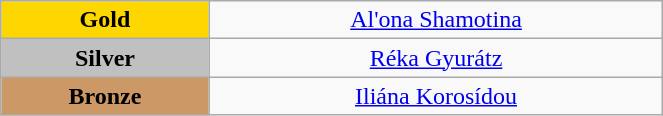<table class="wikitable" style="text-align:center; " width="35%">
<tr>
<td bgcolor="gold"><strong>Gold</strong></td>
<td><a href='#'>Al'ona Shamotina</a><br>  <small><em></em></small></td>
</tr>
<tr>
<td bgcolor="silver"><strong>Silver</strong></td>
<td><a href='#'>Réka Gyurátz</a><br>  <small><em></em></small></td>
</tr>
<tr>
<td bgcolor="CC9966"><strong>Bronze</strong></td>
<td><a href='#'>Iliána Korosídou</a><br>  <small><em></em></small></td>
</tr>
</table>
